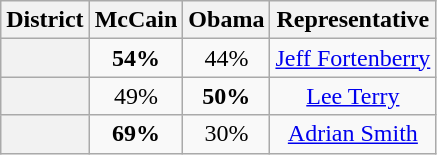<table class=wikitable>
<tr>
<th>District</th>
<th>McCain</th>
<th>Obama</th>
<th>Representative</th>
</tr>
<tr align=center>
<th></th>
<td><strong>54%</strong></td>
<td>44%</td>
<td><a href='#'>Jeff Fortenberry</a></td>
</tr>
<tr align=center>
<th></th>
<td>49%</td>
<td><strong>50%</strong></td>
<td><a href='#'>Lee Terry</a></td>
</tr>
<tr align=center>
<th></th>
<td><strong>69%</strong></td>
<td>30%</td>
<td><a href='#'>Adrian Smith</a></td>
</tr>
</table>
